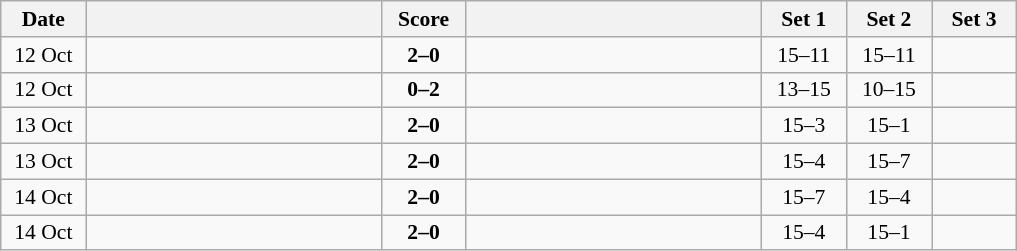<table class="wikitable" style="text-align: center; font-size:90% ">
<tr>
<th width="50">Date</th>
<th align="right" width="190"></th>
<th width="50">Score</th>
<th align="left" width="190"></th>
<th width="50">Set 1</th>
<th width="50">Set 2</th>
<th width="50">Set 3</th>
</tr>
<tr>
<td>12 Oct</td>
<td align=right><strong></strong></td>
<td align=center><strong>2–0</strong></td>
<td align=left></td>
<td>15–11</td>
<td>15–11</td>
<td></td>
</tr>
<tr>
<td>12 Oct</td>
<td align=right></td>
<td align=center><strong>0–2</strong></td>
<td align=left><strong></strong></td>
<td>13–15</td>
<td>10–15</td>
<td></td>
</tr>
<tr>
<td>13 Oct</td>
<td align=right><strong></strong></td>
<td align=center><strong>2–0</strong></td>
<td align=left></td>
<td>15–3</td>
<td>15–1</td>
<td></td>
</tr>
<tr>
<td>13 Oct</td>
<td align=right><strong></strong></td>
<td align=center><strong>2–0</strong></td>
<td align=left></td>
<td>15–4</td>
<td>15–7</td>
<td></td>
</tr>
<tr>
<td>14 Oct</td>
<td align=right><strong></strong></td>
<td align=center><strong>2–0</strong></td>
<td align=left></td>
<td>15–7</td>
<td>15–4</td>
<td></td>
</tr>
<tr>
<td>14 Oct</td>
<td align=right><strong></strong></td>
<td align=center><strong>2–0</strong></td>
<td align=left></td>
<td>15–4</td>
<td>15–1</td>
<td></td>
</tr>
</table>
